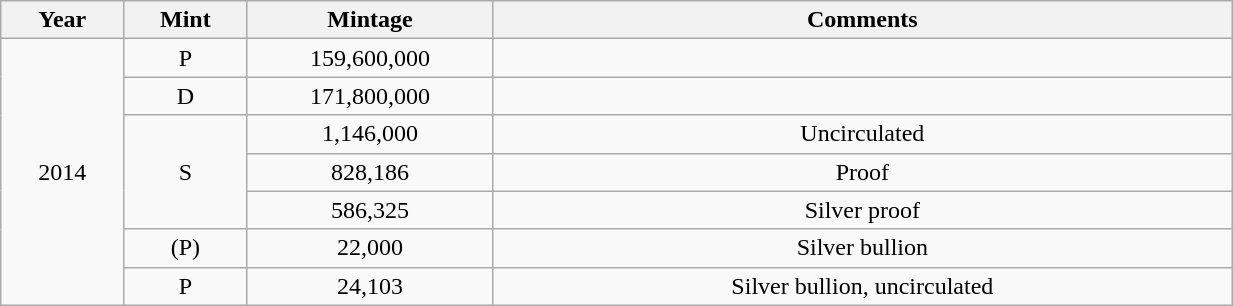<table class="wikitable sortable" style="min-width:65%; text-align:center;">
<tr>
<th width="10%">Year</th>
<th width="10%">Mint</th>
<th width="20%">Mintage</th>
<th width="60%">Comments</th>
</tr>
<tr>
<td rowspan="7">2014</td>
<td>P</td>
<td>159,600,000</td>
<td></td>
</tr>
<tr>
<td>D</td>
<td>171,800,000</td>
<td></td>
</tr>
<tr>
<td rowspan="3">S</td>
<td>1,146,000</td>
<td>Uncirculated</td>
</tr>
<tr>
<td>828,186</td>
<td>Proof</td>
</tr>
<tr>
<td>586,325</td>
<td>Silver proof</td>
</tr>
<tr>
<td>(P)</td>
<td>22,000</td>
<td>Silver bullion</td>
</tr>
<tr>
<td>P</td>
<td>24,103</td>
<td>Silver bullion, uncirculated</td>
</tr>
</table>
